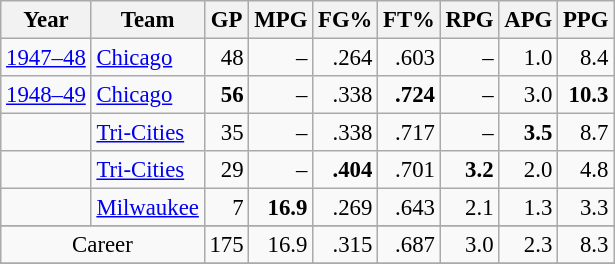<table class="wikitable sortable" style="font-size:95%; text-align:right">
<tr>
<th>Year</th>
<th>Team</th>
<th>GP</th>
<th>MPG</th>
<th>FG%</th>
<th>FT%</th>
<th>RPG</th>
<th>APG</th>
<th>PPG</th>
</tr>
<tr>
<td style="text-align:left;"><a href='#'>1947–48</a></td>
<td style="text-align:left;"><a href='#'>Chicago</a></td>
<td>48</td>
<td>–</td>
<td>.264</td>
<td>.603</td>
<td>–</td>
<td>1.0</td>
<td>8.4</td>
</tr>
<tr>
<td style="text-align:left;"><a href='#'>1948–49</a></td>
<td style="text-align:left;"><a href='#'>Chicago</a></td>
<td><strong>56</strong></td>
<td>–</td>
<td>.338</td>
<td><strong>.724</strong></td>
<td>–</td>
<td>3.0</td>
<td><strong>10.3</strong></td>
</tr>
<tr>
<td style="text-align:left;"></td>
<td style="text-align:left;"><a href='#'>Tri-Cities</a></td>
<td>35</td>
<td>–</td>
<td>.338</td>
<td>.717</td>
<td>–</td>
<td><strong>3.5</strong></td>
<td>8.7</td>
</tr>
<tr>
<td style="text-align:left;"></td>
<td style="text-align:left;"><a href='#'>Tri-Cities</a></td>
<td>29</td>
<td>–</td>
<td><strong>.404</strong></td>
<td>.701</td>
<td><strong>3.2</strong></td>
<td>2.0</td>
<td>4.8</td>
</tr>
<tr>
<td style="text-align:left;"></td>
<td style="text-align:left;"><a href='#'>Milwaukee</a></td>
<td>7</td>
<td><strong>16.9</strong></td>
<td>.269</td>
<td>.643</td>
<td>2.1</td>
<td>1.3</td>
<td>3.3</td>
</tr>
<tr>
</tr>
<tr class="sortbottom">
<td style="text-align:center;" colspan="2">Career</td>
<td>175</td>
<td>16.9</td>
<td>.315</td>
<td>.687</td>
<td>3.0</td>
<td>2.3</td>
<td>8.3</td>
</tr>
<tr>
</tr>
</table>
